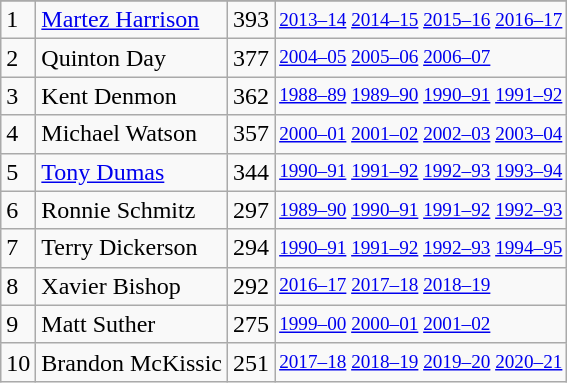<table class="wikitable">
<tr>
</tr>
<tr>
<td>1</td>
<td><a href='#'>Martez Harrison</a></td>
<td>393</td>
<td style="font-size:80%;"><a href='#'>2013–14</a> <a href='#'>2014–15</a> <a href='#'>2015–16</a> <a href='#'>2016–17</a></td>
</tr>
<tr>
<td>2</td>
<td>Quinton Day</td>
<td>377</td>
<td style="font-size:80%;"><a href='#'>2004–05</a> <a href='#'>2005–06</a> <a href='#'>2006–07</a></td>
</tr>
<tr>
<td>3</td>
<td>Kent Denmon</td>
<td>362</td>
<td style="font-size:80%;"><a href='#'>1988–89</a> <a href='#'>1989–90</a> <a href='#'>1990–91</a> <a href='#'>1991–92</a></td>
</tr>
<tr>
<td>4</td>
<td>Michael Watson</td>
<td>357</td>
<td style="font-size:80%;"><a href='#'>2000–01</a> <a href='#'>2001–02</a> <a href='#'>2002–03</a> <a href='#'>2003–04</a></td>
</tr>
<tr>
<td>5</td>
<td><a href='#'>Tony Dumas</a></td>
<td>344</td>
<td style="font-size:80%;"><a href='#'>1990–91</a> <a href='#'>1991–92</a> <a href='#'>1992–93</a> <a href='#'>1993–94</a></td>
</tr>
<tr>
<td>6</td>
<td>Ronnie Schmitz</td>
<td>297</td>
<td style="font-size:80%;"><a href='#'>1989–90</a> <a href='#'>1990–91</a> <a href='#'>1991–92</a> <a href='#'>1992–93</a></td>
</tr>
<tr>
<td>7</td>
<td>Terry Dickerson</td>
<td>294</td>
<td style="font-size:80%;"><a href='#'>1990–91</a> <a href='#'>1991–92</a> <a href='#'>1992–93</a> <a href='#'>1994–95</a></td>
</tr>
<tr>
<td>8</td>
<td>Xavier Bishop</td>
<td>292</td>
<td style="font-size:80%;"><a href='#'>2016–17</a> <a href='#'>2017–18</a> <a href='#'>2018–19</a></td>
</tr>
<tr>
<td>9</td>
<td>Matt Suther</td>
<td>275</td>
<td style="font-size:80%;"><a href='#'>1999–00</a> <a href='#'>2000–01</a> <a href='#'>2001–02</a></td>
</tr>
<tr>
<td>10</td>
<td>Brandon McKissic</td>
<td>251</td>
<td style="font-size:80%;"><a href='#'>2017–18</a> <a href='#'>2018–19</a> <a href='#'>2019–20</a> <a href='#'>2020–21</a></td>
</tr>
</table>
